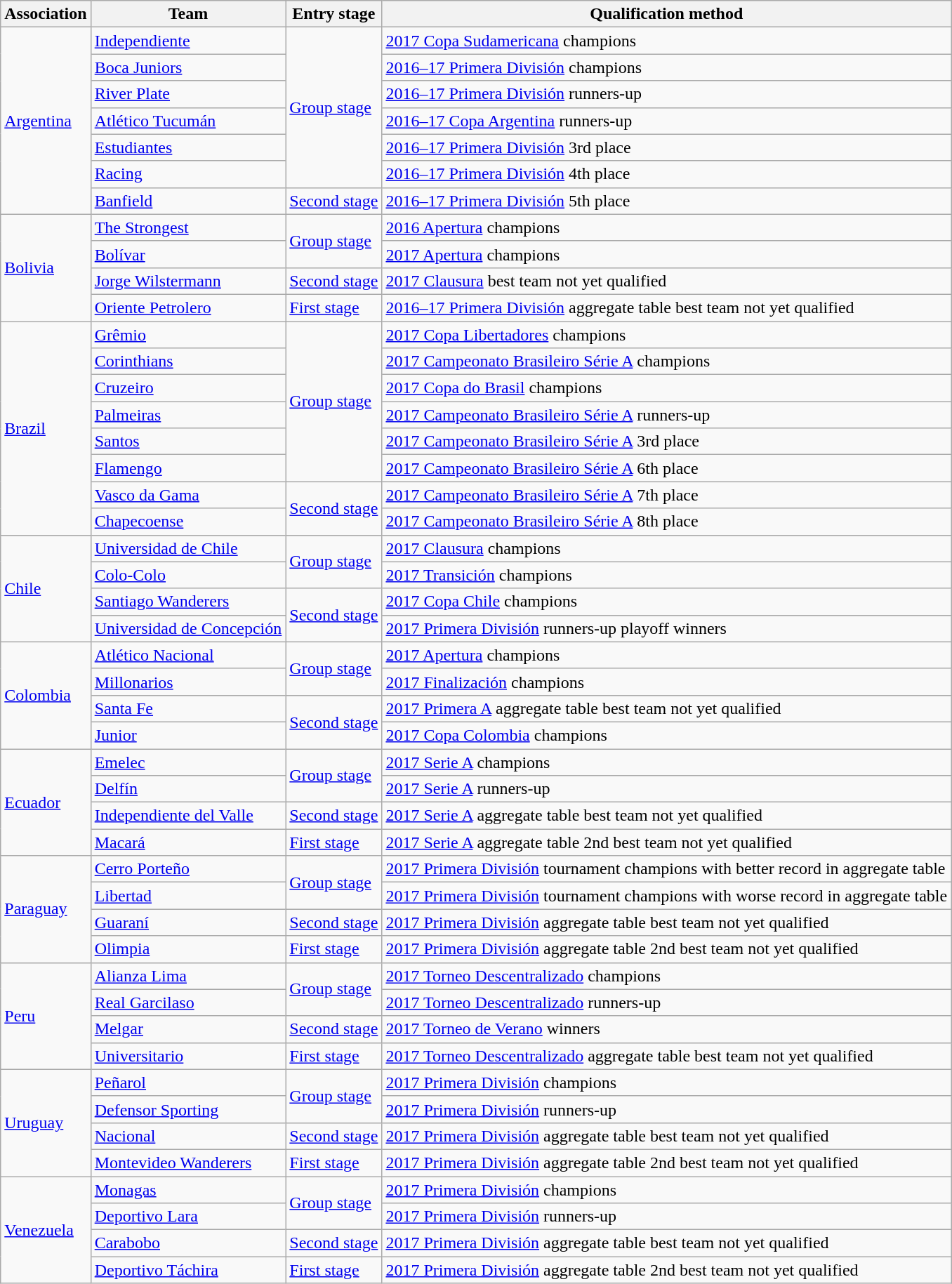<table class="wikitable">
<tr>
<th>Association</th>
<th>Team </th>
<th>Entry stage</th>
<th>Qualification method</th>
</tr>
<tr>
<td rowspan=7> <a href='#'>Argentina</a><br></td>
<td><a href='#'>Independiente</a> </td>
<td rowspan=6><a href='#'>Group stage</a></td>
<td><a href='#'>2017 Copa Sudamericana</a> champions</td>
</tr>
<tr>
<td><a href='#'>Boca Juniors</a> </td>
<td><a href='#'>2016–17 Primera División</a> champions</td>
</tr>
<tr>
<td><a href='#'>River Plate</a> </td>
<td><a href='#'>2016–17 Primera División</a> runners-up</td>
</tr>
<tr>
<td><a href='#'>Atlético Tucumán</a> </td>
<td><a href='#'>2016–17 Copa Argentina</a> runners-up</td>
</tr>
<tr>
<td><a href='#'>Estudiantes</a> </td>
<td><a href='#'>2016–17 Primera División</a> 3rd place</td>
</tr>
<tr>
<td><a href='#'>Racing</a> </td>
<td><a href='#'>2016–17 Primera División</a> 4th place</td>
</tr>
<tr>
<td><a href='#'>Banfield</a> </td>
<td><a href='#'>Second stage</a></td>
<td><a href='#'>2016–17 Primera División</a> 5th place</td>
</tr>
<tr>
<td rowspan=4> <a href='#'>Bolivia</a><br></td>
<td><a href='#'>The Strongest</a> </td>
<td rowspan=2><a href='#'>Group stage</a></td>
<td><a href='#'>2016 Apertura</a> champions</td>
</tr>
<tr>
<td><a href='#'>Bolívar</a> </td>
<td><a href='#'>2017 Apertura</a> champions</td>
</tr>
<tr>
<td><a href='#'>Jorge Wilstermann</a> </td>
<td><a href='#'>Second stage</a></td>
<td><a href='#'>2017 Clausura</a> best team not yet qualified</td>
</tr>
<tr>
<td><a href='#'>Oriente Petrolero</a> </td>
<td><a href='#'>First stage</a></td>
<td><a href='#'>2016–17 Primera División</a> aggregate table best team not yet qualified</td>
</tr>
<tr>
<td rowspan=8> <a href='#'>Brazil</a><br></td>
<td><a href='#'>Grêmio</a> </td>
<td rowspan=6><a href='#'>Group stage</a></td>
<td><a href='#'>2017 Copa Libertadores</a> champions</td>
</tr>
<tr>
<td><a href='#'>Corinthians</a> </td>
<td><a href='#'>2017 Campeonato Brasileiro Série A</a> champions</td>
</tr>
<tr>
<td><a href='#'>Cruzeiro</a> </td>
<td><a href='#'>2017 Copa do Brasil</a> champions</td>
</tr>
<tr>
<td><a href='#'>Palmeiras</a> </td>
<td><a href='#'>2017 Campeonato Brasileiro Série A</a> runners-up</td>
</tr>
<tr>
<td><a href='#'>Santos</a> </td>
<td><a href='#'>2017 Campeonato Brasileiro Série A</a> 3rd place</td>
</tr>
<tr>
<td><a href='#'>Flamengo</a> </td>
<td><a href='#'>2017 Campeonato Brasileiro Série A</a> 6th place</td>
</tr>
<tr>
<td><a href='#'>Vasco da Gama</a> </td>
<td rowspan=2><a href='#'>Second stage</a></td>
<td><a href='#'>2017 Campeonato Brasileiro Série A</a> 7th place</td>
</tr>
<tr>
<td><a href='#'>Chapecoense</a> </td>
<td><a href='#'>2017 Campeonato Brasileiro Série A</a> 8th place</td>
</tr>
<tr>
<td rowspan=4> <a href='#'>Chile</a><br></td>
<td><a href='#'>Universidad de Chile</a> </td>
<td rowspan=2><a href='#'>Group stage</a></td>
<td><a href='#'>2017 Clausura</a> champions</td>
</tr>
<tr>
<td><a href='#'>Colo-Colo</a> </td>
<td><a href='#'>2017 Transición</a> champions</td>
</tr>
<tr>
<td><a href='#'>Santiago Wanderers</a> </td>
<td rowspan=2><a href='#'>Second stage</a></td>
<td><a href='#'>2017 Copa Chile</a> champions</td>
</tr>
<tr>
<td><a href='#'>Universidad de Concepción</a> </td>
<td><a href='#'>2017 Primera División</a> runners-up playoff winners</td>
</tr>
<tr>
<td rowspan=4> <a href='#'>Colombia</a><br></td>
<td><a href='#'>Atlético Nacional</a> </td>
<td rowspan=2><a href='#'>Group stage</a></td>
<td><a href='#'>2017 Apertura</a> champions</td>
</tr>
<tr>
<td><a href='#'>Millonarios</a> </td>
<td><a href='#'>2017 Finalización</a> champions</td>
</tr>
<tr>
<td><a href='#'>Santa Fe</a> </td>
<td rowspan=2><a href='#'>Second stage</a></td>
<td><a href='#'>2017 Primera A</a> aggregate table best team not yet qualified</td>
</tr>
<tr>
<td><a href='#'>Junior</a> </td>
<td><a href='#'>2017 Copa Colombia</a> champions</td>
</tr>
<tr>
<td rowspan=4> <a href='#'>Ecuador</a><br></td>
<td><a href='#'>Emelec</a> </td>
<td rowspan=2><a href='#'>Group stage</a></td>
<td><a href='#'>2017 Serie A</a> champions</td>
</tr>
<tr>
<td><a href='#'>Delfín</a> </td>
<td><a href='#'>2017 Serie A</a> runners-up</td>
</tr>
<tr>
<td><a href='#'>Independiente del Valle</a> </td>
<td><a href='#'>Second stage</a></td>
<td><a href='#'>2017 Serie A</a> aggregate table best team not yet qualified</td>
</tr>
<tr>
<td><a href='#'>Macará</a> </td>
<td><a href='#'>First stage</a></td>
<td><a href='#'>2017 Serie A</a> aggregate table 2nd best team not yet qualified</td>
</tr>
<tr>
<td rowspan=4> <a href='#'>Paraguay</a><br></td>
<td><a href='#'>Cerro Porteño</a> </td>
<td rowspan=2><a href='#'>Group stage</a></td>
<td><a href='#'>2017 Primera División</a> tournament champions with better record in aggregate table</td>
</tr>
<tr>
<td><a href='#'>Libertad</a> </td>
<td><a href='#'>2017 Primera División</a> tournament champions with worse record in aggregate table</td>
</tr>
<tr>
<td><a href='#'>Guaraní</a> </td>
<td><a href='#'>Second stage</a></td>
<td><a href='#'>2017 Primera División</a> aggregate table best team not yet qualified</td>
</tr>
<tr>
<td><a href='#'>Olimpia</a> </td>
<td><a href='#'>First stage</a></td>
<td><a href='#'>2017 Primera División</a> aggregate table 2nd best team not yet qualified</td>
</tr>
<tr>
<td rowspan=4> <a href='#'>Peru</a><br></td>
<td><a href='#'>Alianza Lima</a> </td>
<td rowspan=2><a href='#'>Group stage</a></td>
<td><a href='#'>2017 Torneo Descentralizado</a> champions</td>
</tr>
<tr>
<td><a href='#'>Real Garcilaso</a> </td>
<td><a href='#'>2017 Torneo Descentralizado</a> runners-up</td>
</tr>
<tr>
<td><a href='#'>Melgar</a> </td>
<td><a href='#'>Second stage</a></td>
<td><a href='#'>2017 Torneo de Verano</a> winners</td>
</tr>
<tr>
<td><a href='#'>Universitario</a> </td>
<td><a href='#'>First stage</a></td>
<td><a href='#'>2017 Torneo Descentralizado</a> aggregate table best team not yet qualified</td>
</tr>
<tr>
<td rowspan=4> <a href='#'>Uruguay</a><br></td>
<td><a href='#'>Peñarol</a> </td>
<td rowspan=2><a href='#'>Group stage</a></td>
<td><a href='#'>2017 Primera División</a> champions</td>
</tr>
<tr>
<td><a href='#'>Defensor Sporting</a> </td>
<td><a href='#'>2017 Primera División</a> runners-up</td>
</tr>
<tr>
<td><a href='#'>Nacional</a> </td>
<td><a href='#'>Second stage</a></td>
<td><a href='#'>2017 Primera División</a> aggregate table best team not yet qualified</td>
</tr>
<tr>
<td><a href='#'>Montevideo Wanderers</a> </td>
<td><a href='#'>First stage</a></td>
<td><a href='#'>2017 Primera División</a> aggregate table 2nd best team not yet qualified</td>
</tr>
<tr>
<td rowspan=4> <a href='#'>Venezuela</a><br></td>
<td><a href='#'>Monagas</a> </td>
<td rowspan=2><a href='#'>Group stage</a></td>
<td><a href='#'>2017 Primera División</a> champions</td>
</tr>
<tr>
<td><a href='#'>Deportivo Lara</a> </td>
<td><a href='#'>2017 Primera División</a> runners-up</td>
</tr>
<tr>
<td><a href='#'>Carabobo</a> </td>
<td><a href='#'>Second stage</a></td>
<td><a href='#'>2017 Primera División</a> aggregate table best team not yet qualified</td>
</tr>
<tr>
<td><a href='#'>Deportivo Táchira</a> </td>
<td><a href='#'>First stage</a></td>
<td><a href='#'>2017 Primera División</a> aggregate table 2nd best team not yet qualified</td>
</tr>
</table>
